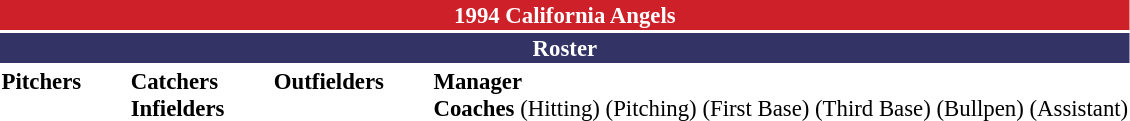<table class="toccolours" style="font-size: 95%;">
<tr>
<th colspan="10" style="background-color: #CE2029; color: white; text-align: center;">1994 California Angels</th>
</tr>
<tr>
<td colspan="10" style="background-color:#333366; color: white; text-align: center;"><strong>Roster</strong></td>
</tr>
<tr>
<td valign="top"><strong>Pitchers</strong><br>
















</td>
<td width="25px"></td>
<td valign="top"><strong>Catchers</strong><br>



<strong>Infielders</strong>







</td>
<td width="25px"></td>
<td valign="top"><strong>Outfielders</strong><br>





</td>
<td width="25px"></td>
<td valign="top"><strong>Manager</strong><br>


<strong>Coaches</strong>
 (Hitting)
 (Pitching)
 (First Base)
 (Third Base)
 (Bullpen)
 (Assistant)</td>
</tr>
</table>
